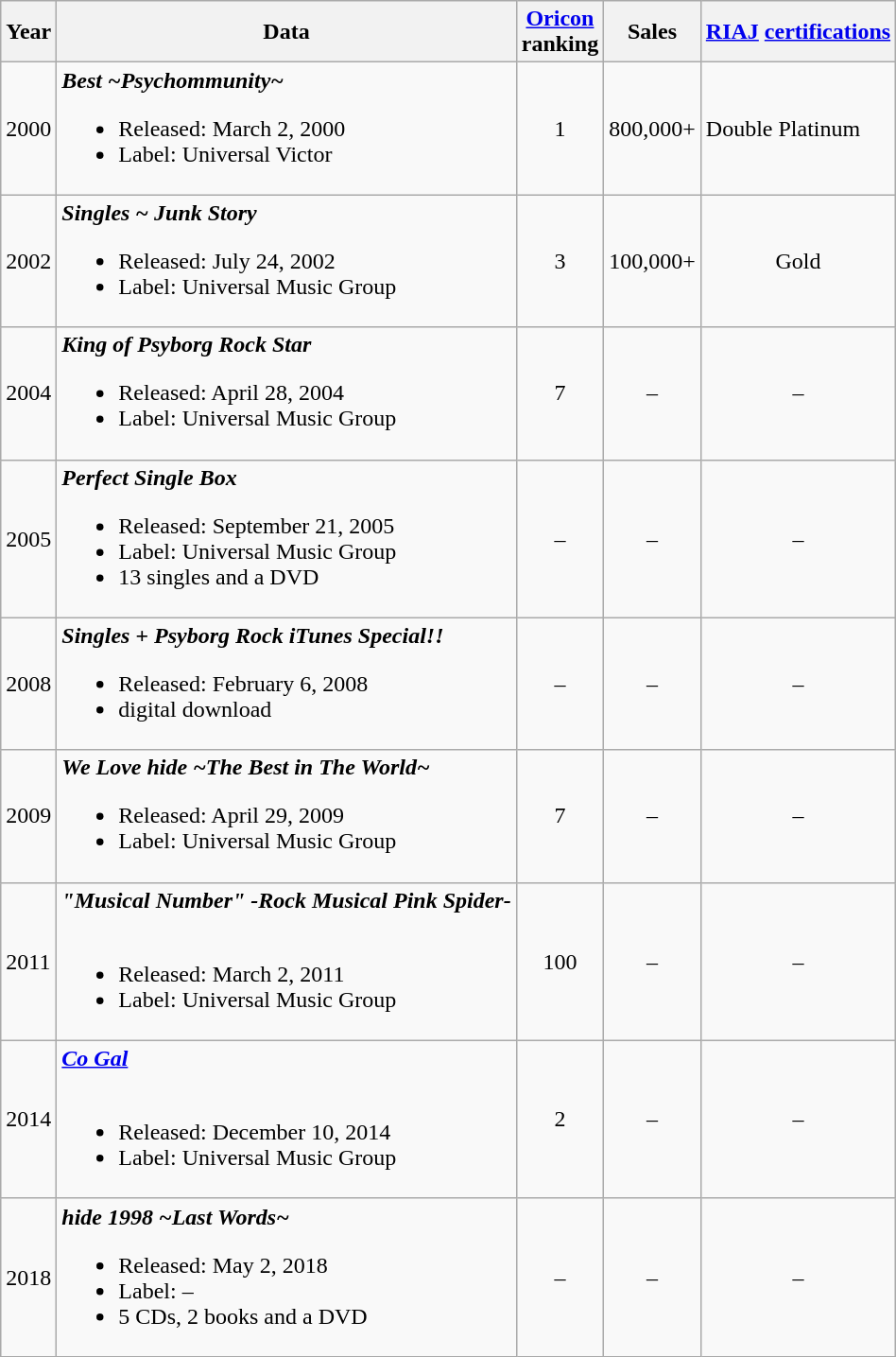<table class="wikitable">
<tr>
<th>Year</th>
<th>Data</th>
<th><a href='#'>Oricon</a><br>ranking</th>
<th>Sales</th>
<th><a href='#'>RIAJ</a> <a href='#'>certifications</a></th>
</tr>
<tr>
<td>2000</td>
<td><strong><em>Best ~Psychommunity~</em></strong><br><ul><li>Released: March 2, 2000</li><li>Label: Universal Victor</li></ul></td>
<td style="text-align:center;">1</td>
<td>800,000+</td>
<td>Double Platinum</td>
</tr>
<tr>
<td>2002</td>
<td><strong><em>Singles ~ Junk Story</em></strong><br><ul><li>Released: July 24, 2002</li><li>Label: Universal Music Group</li></ul></td>
<td style="text-align:center;">3</td>
<td style="text-align:center;">100,000+</td>
<td style="text-align:center;">Gold</td>
</tr>
<tr>
<td>2004</td>
<td><strong><em>King of Psyborg Rock Star</em></strong><br><ul><li>Released: April 28, 2004</li><li>Label: Universal Music Group</li></ul></td>
<td style="text-align:center;">7</td>
<td style="text-align:center;">–</td>
<td style="text-align:center;">–</td>
</tr>
<tr>
<td>2005</td>
<td><strong><em>Perfect Single Box</em></strong><br><ul><li>Released: September 21, 2005</li><li>Label: Universal Music Group</li><li>13 singles and a DVD</li></ul></td>
<td style="text-align:center;">–</td>
<td style="text-align:center;">–</td>
<td style="text-align:center;">–</td>
</tr>
<tr>
<td>2008</td>
<td><strong><em>Singles + Psyborg Rock iTunes Special!!</em></strong><br><ul><li>Released: February 6, 2008</li><li>digital download</li></ul></td>
<td style="text-align:center;">–</td>
<td style="text-align:center;">–</td>
<td style="text-align:center;">–</td>
</tr>
<tr>
<td>2009</td>
<td><strong><em>We Love hide ~The Best in The World~</em></strong><br><ul><li>Released: April 29, 2009</li><li>Label: Universal Music Group</li></ul></td>
<td style="text-align:center;">7</td>
<td style="text-align:center;">–</td>
<td style="text-align:center;">–</td>
</tr>
<tr>
<td>2011</td>
<td><strong><em>"Musical Number" -Rock Musical Pink Spider-</em></strong><br> <br><ul><li>Released: March 2, 2011</li><li>Label: Universal Music Group</li></ul></td>
<td style="text-align:center;">100</td>
<td style="text-align:center;">–</td>
<td style="text-align:center;">–</td>
</tr>
<tr>
<td>2014</td>
<td><strong><em><a href='#'>Co Gal</a></em></strong><br> <br><ul><li>Released: December 10, 2014</li><li>Label: Universal Music Group</li></ul></td>
<td style="text-align:center;">2</td>
<td style="text-align:center;">–</td>
<td style="text-align:center;">–</td>
</tr>
<tr>
<td>2018</td>
<td><strong><em>hide 1998 ~Last Words~</em></strong><br><ul><li>Released: May 2, 2018</li><li>Label: –</li><li>5 CDs, 2 books and a DVD</li></ul></td>
<td style="text-align:center;">–</td>
<td style="text-align:center;">–</td>
<td style="text-align:center;">–</td>
</tr>
</table>
